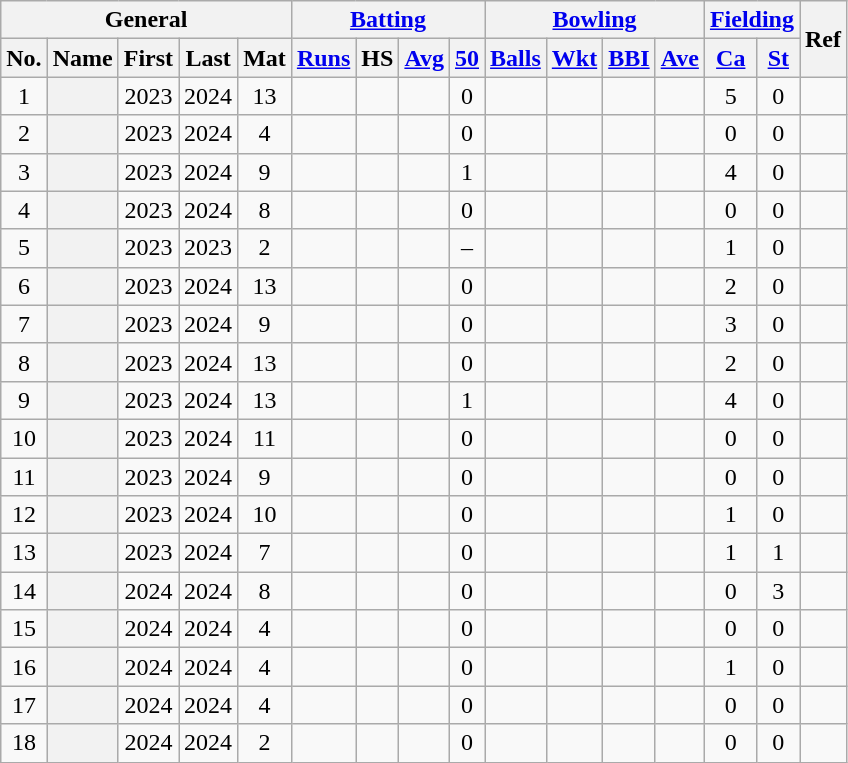<table class="wikitable plainrowheaders sortable">
<tr align="center">
<th scope="col" colspan=5 class="unsortable">General</th>
<th scope="col" colspan=4 class="unsortable"><a href='#'>Batting</a></th>
<th scope="col" colspan=4 class="unsortable"><a href='#'>Bowling</a></th>
<th scope="col" colspan=2 class="unsortable"><a href='#'>Fielding</a></th>
<th scope="col" rowspan=2 class="unsortable">Ref</th>
</tr>
<tr align="center">
<th scope="col">No.</th>
<th scope="col">Name</th>
<th scope="col">First</th>
<th scope="col">Last</th>
<th scope="col">Mat</th>
<th scope="col"><a href='#'>Runs</a></th>
<th scope="col">HS</th>
<th scope="col"><a href='#'>Avg</a></th>
<th scope="col"><a href='#'>50</a></th>
<th scope="col"><a href='#'>Balls</a></th>
<th scope="col"><a href='#'>Wkt</a></th>
<th scope="col"><a href='#'>BBI</a></th>
<th scope="col"><a href='#'>Ave</a></th>
<th scope="col"><a href='#'>Ca</a></th>
<th scope="col"><a href='#'>St</a></th>
</tr>
<tr align="center">
<td>1</td>
<th scope="row" align="left"></th>
<td>2023</td>
<td>2024</td>
<td>13</td>
<td></td>
<td></td>
<td></td>
<td>0</td>
<td></td>
<td></td>
<td></td>
<td></td>
<td>5</td>
<td>0</td>
<td></td>
</tr>
<tr align="center">
<td>2</td>
<th scope="row" align="left"></th>
<td>2023</td>
<td>2024</td>
<td>4</td>
<td></td>
<td></td>
<td></td>
<td>0</td>
<td></td>
<td></td>
<td></td>
<td></td>
<td>0</td>
<td>0</td>
<td></td>
</tr>
<tr align="center">
<td>3</td>
<th scope="row" align="left"></th>
<td>2023</td>
<td>2024</td>
<td>9</td>
<td></td>
<td></td>
<td></td>
<td>1</td>
<td></td>
<td></td>
<td></td>
<td></td>
<td>4</td>
<td>0</td>
<td></td>
</tr>
<tr align="center">
<td>4</td>
<th scope="row" align="left"></th>
<td>2023</td>
<td>2024</td>
<td>8</td>
<td></td>
<td></td>
<td></td>
<td>0</td>
<td></td>
<td></td>
<td></td>
<td></td>
<td>0</td>
<td>0</td>
<td></td>
</tr>
<tr align="center">
<td>5</td>
<th scope="row" align="left"></th>
<td>2023</td>
<td>2023</td>
<td>2</td>
<td></td>
<td></td>
<td></td>
<td>–</td>
<td></td>
<td></td>
<td></td>
<td></td>
<td>1</td>
<td>0</td>
<td></td>
</tr>
<tr align="center">
<td>6</td>
<th scope="row" align="left"></th>
<td>2023</td>
<td>2024</td>
<td>13</td>
<td></td>
<td></td>
<td></td>
<td>0</td>
<td></td>
<td></td>
<td></td>
<td></td>
<td>2</td>
<td>0</td>
<td></td>
</tr>
<tr align="center">
<td>7</td>
<th scope="row" align="left"></th>
<td>2023</td>
<td>2024</td>
<td>9</td>
<td></td>
<td></td>
<td></td>
<td>0</td>
<td></td>
<td></td>
<td></td>
<td></td>
<td>3</td>
<td>0</td>
<td></td>
</tr>
<tr align="center">
<td>8</td>
<th scope="row" align="left"></th>
<td>2023</td>
<td>2024</td>
<td>13</td>
<td></td>
<td></td>
<td></td>
<td>0</td>
<td></td>
<td></td>
<td></td>
<td></td>
<td>2</td>
<td>0</td>
<td></td>
</tr>
<tr align="center">
<td>9</td>
<th scope="row" align="left"></th>
<td>2023</td>
<td>2024</td>
<td>13</td>
<td></td>
<td></td>
<td></td>
<td>1</td>
<td></td>
<td></td>
<td></td>
<td></td>
<td>4</td>
<td>0</td>
<td></td>
</tr>
<tr align="center">
<td>10</td>
<th scope="row" align="left"></th>
<td>2023</td>
<td>2024</td>
<td>11</td>
<td></td>
<td></td>
<td></td>
<td>0</td>
<td></td>
<td></td>
<td></td>
<td></td>
<td>0</td>
<td>0</td>
<td></td>
</tr>
<tr align="center">
<td>11</td>
<th scope="row" align="left"></th>
<td>2023</td>
<td>2024</td>
<td>9</td>
<td></td>
<td></td>
<td></td>
<td>0</td>
<td></td>
<td></td>
<td></td>
<td></td>
<td>0</td>
<td>0</td>
<td></td>
</tr>
<tr align="center">
<td>12</td>
<th scope="row" align="left"></th>
<td>2023</td>
<td>2024</td>
<td>10</td>
<td></td>
<td></td>
<td></td>
<td>0</td>
<td></td>
<td></td>
<td></td>
<td></td>
<td>1</td>
<td>0</td>
<td></td>
</tr>
<tr align="center">
<td>13</td>
<th scope="row" align="left"></th>
<td>2023</td>
<td>2024</td>
<td>7</td>
<td></td>
<td></td>
<td></td>
<td>0</td>
<td></td>
<td></td>
<td></td>
<td></td>
<td>1</td>
<td>1</td>
<td></td>
</tr>
<tr align="center">
<td>14</td>
<th scope="row" align="left"></th>
<td>2024</td>
<td>2024</td>
<td>8</td>
<td></td>
<td></td>
<td></td>
<td>0</td>
<td></td>
<td></td>
<td></td>
<td></td>
<td>0</td>
<td>3</td>
<td></td>
</tr>
<tr align="center">
<td>15</td>
<th scope="row" align="left"></th>
<td>2024</td>
<td>2024</td>
<td>4</td>
<td></td>
<td></td>
<td></td>
<td>0</td>
<td></td>
<td></td>
<td></td>
<td></td>
<td>0</td>
<td>0</td>
<td></td>
</tr>
<tr align="center">
<td>16</td>
<th scope="row" align="left"></th>
<td>2024</td>
<td>2024</td>
<td>4</td>
<td></td>
<td></td>
<td></td>
<td>0</td>
<td></td>
<td></td>
<td></td>
<td></td>
<td>1</td>
<td>0</td>
<td></td>
</tr>
<tr align="center">
<td>17</td>
<th scope="row" align="left"></th>
<td>2024</td>
<td>2024</td>
<td>4</td>
<td></td>
<td></td>
<td></td>
<td>0</td>
<td></td>
<td></td>
<td></td>
<td></td>
<td>0</td>
<td>0</td>
<td></td>
</tr>
<tr align="center">
<td>18</td>
<th scope="row" align="left"></th>
<td>2024</td>
<td>2024</td>
<td>2</td>
<td></td>
<td></td>
<td></td>
<td>0</td>
<td></td>
<td></td>
<td></td>
<td></td>
<td>0</td>
<td>0</td>
<td></td>
</tr>
</table>
